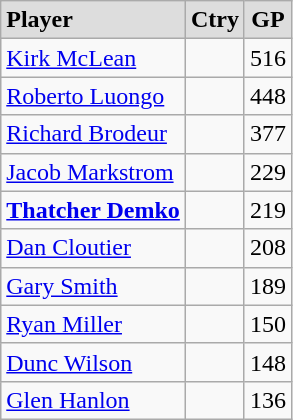<table class="wikitable">
<tr align="center" style="font-weight:bold; background-color:#dddddd;" |>
<td align="left">Player</td>
<td>Ctry</td>
<td>GP</td>
</tr>
<tr align="center">
<td align="left"><a href='#'>Kirk McLean</a></td>
<td></td>
<td>516</td>
</tr>
<tr align="center">
<td align="left"><a href='#'>Roberto Luongo</a></td>
<td></td>
<td>448</td>
</tr>
<tr align="center">
<td align="left"><a href='#'>Richard Brodeur</a></td>
<td></td>
<td>377</td>
</tr>
<tr align="center">
<td align="left"><a href='#'>Jacob Markstrom</a></td>
<td></td>
<td>229</td>
</tr>
<tr align="center">
<td align="left"><strong><a href='#'>Thatcher Demko</a></strong></td>
<td></td>
<td>219</td>
</tr>
<tr align="center">
<td align="left"><a href='#'>Dan Cloutier</a></td>
<td></td>
<td>208</td>
</tr>
<tr align="center">
<td align="left"><a href='#'>Gary Smith</a></td>
<td></td>
<td>189</td>
</tr>
<tr align="center">
<td align="left"><a href='#'>Ryan Miller</a></td>
<td></td>
<td>150</td>
</tr>
<tr align="center">
<td align="left"><a href='#'>Dunc Wilson</a></td>
<td></td>
<td>148</td>
</tr>
<tr align="center">
<td align="left"><a href='#'>Glen Hanlon</a></td>
<td></td>
<td>136</td>
</tr>
</table>
